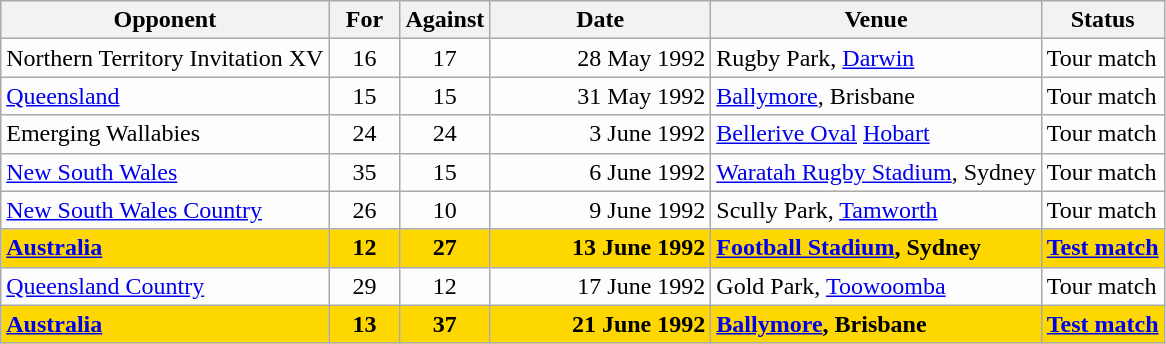<table class=wikitable>
<tr>
<th>Opponent</th>
<th>For</th>
<th>Against</th>
<th>Date</th>
<th>Venue</th>
<th>Status</th>
</tr>
<tr bgcolor=#fdfdfd>
<td>Northern Territory Invitation XV</td>
<td align=center width=40>16</td>
<td align=center width=40>17</td>
<td width=140 align=right>28 May 1992</td>
<td>Rugby Park, <a href='#'>Darwin</a></td>
<td>Tour match</td>
</tr>
<tr bgcolor=#fdfdfd>
<td><a href='#'>Queensland</a></td>
<td align=center width=40>15</td>
<td align=center width=40>15</td>
<td width=140 align=right>31 May 1992</td>
<td><a href='#'>Ballymore</a>, Brisbane</td>
<td>Tour match</td>
</tr>
<tr bgcolor=#fdfdfd>
<td>Emerging Wallabies</td>
<td align=center width=40>24</td>
<td align=center width=40>24</td>
<td width=140 align=right>3 June 1992</td>
<td><a href='#'>Bellerive Oval</a> <a href='#'>Hobart</a></td>
<td>Tour match</td>
</tr>
<tr bgcolor=#fdfdfd>
<td><a href='#'>New South Wales</a></td>
<td align=center width=40>35</td>
<td align=center width=40>15</td>
<td width=140 align=right>6 June 1992</td>
<td><a href='#'>Waratah Rugby Stadium</a>, Sydney</td>
<td>Tour match</td>
</tr>
<tr bgcolor=#fdfdfd>
<td><a href='#'>New South Wales Country</a></td>
<td align=center width=40>26</td>
<td align=center width=40>10</td>
<td width=140 align=right>9 June 1992</td>
<td>Scully Park, <a href='#'>Tamworth</a></td>
<td>Tour match</td>
</tr>
<tr bgcolor=gold>
<td><strong><a href='#'>Australia</a></strong></td>
<td align=center width=40><strong>12</strong></td>
<td align=center width=40><strong>27</strong></td>
<td width=140 align=right><strong>13 June 1992</strong></td>
<td><strong><a href='#'>Football Stadium</a>, Sydney</strong></td>
<td><strong><a href='#'>Test match</a></strong></td>
</tr>
<tr bgcolor=#fdfdfd>
<td><a href='#'>Queensland Country</a></td>
<td align=center width=40>29</td>
<td align=center width=40>12</td>
<td width=140 align=right>17 June 1992</td>
<td>Gold Park, <a href='#'>Toowoomba</a></td>
<td>Tour match</td>
</tr>
<tr bgcolor=gold>
<td><strong><a href='#'>Australia</a></strong></td>
<td align=center width=40><strong>13</strong></td>
<td align=center width=40><strong>37</strong></td>
<td width=140 align=right><strong>21 June 1992</strong></td>
<td><strong><a href='#'>Ballymore</a>, Brisbane</strong></td>
<td><strong><a href='#'>Test match</a></strong></td>
</tr>
</table>
